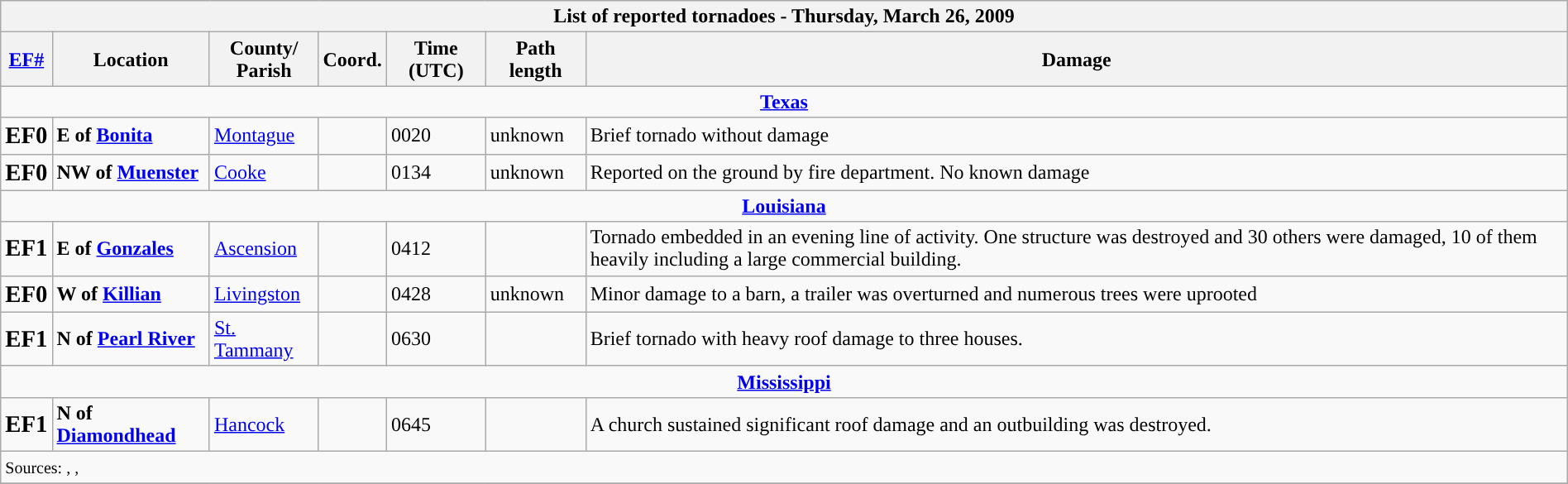<table class="wikitable collapsible" width="100%">
<tr>
<th colspan="7">List of reported tornadoes - Thursday, March 26, 2009</th>
</tr>
<tr>
<th><a href='#'>EF#</a></th>
<th>Location</th>
<th>County/<br>Parish</th>
<th>Coord.</th>
<th>Time (UTC)</th>
<th>Path length</th>
<th>Damage</th>
</tr>
<tr>
<td colspan="7" align=center><strong><a href='#'>Texas</a></strong></td>
</tr>
<tr>
<td><big><strong>EF0</strong></big></td>
<td><strong>E of <a href='#'>Bonita</a></strong></td>
<td><a href='#'>Montague</a></td>
<td></td>
<td>0020</td>
<td>unknown</td>
<td>Brief tornado without damage</td>
</tr>
<tr>
<td><big><strong>EF0</strong></big></td>
<td><strong>NW of <a href='#'>Muenster</a></strong></td>
<td><a href='#'>Cooke</a></td>
<td></td>
<td>0134</td>
<td>unknown</td>
<td>Reported on the ground by fire department. No known damage</td>
</tr>
<tr>
<td colspan="7" align=center><strong><a href='#'>Louisiana</a></strong></td>
</tr>
<tr>
<td><big><strong>EF1</strong></big></td>
<td><strong>E of <a href='#'>Gonzales</a></strong></td>
<td><a href='#'>Ascension</a></td>
<td></td>
<td>0412</td>
<td></td>
<td>Tornado embedded in an evening line of activity. One structure was destroyed and 30 others were damaged, 10 of them heavily including a large commercial building.</td>
</tr>
<tr>
<td><big><strong>EF0</strong></big></td>
<td><strong>W of <a href='#'>Killian</a></strong></td>
<td><a href='#'>Livingston</a></td>
<td></td>
<td>0428</td>
<td>unknown</td>
<td>Minor damage to a barn, a trailer was overturned and numerous trees were uprooted</td>
</tr>
<tr>
<td><big><strong>EF1</strong></big></td>
<td><strong>N of <a href='#'>Pearl River</a></strong></td>
<td><a href='#'>St. Tammany</a></td>
<td></td>
<td>0630</td>
<td></td>
<td>Brief tornado with heavy roof damage to three houses.</td>
</tr>
<tr>
<td colspan="7" align=center><strong><a href='#'>Mississippi</a></strong></td>
</tr>
<tr>
<td><big><strong>EF1</strong></big></td>
<td><strong>N of <a href='#'>Diamondhead</a></strong></td>
<td><a href='#'>Hancock</a></td>
<td></td>
<td>0645</td>
<td></td>
<td>A church sustained significant roof damage and an outbuilding was destroyed.</td>
</tr>
<tr>
<td colspan="7"><small>Sources: , , </small></td>
</tr>
<tr>
</tr>
</table>
